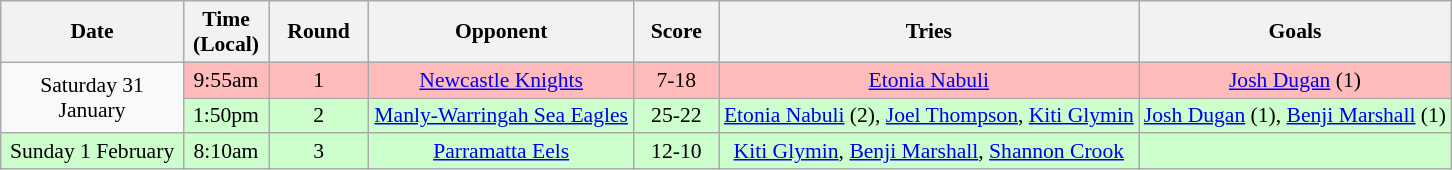<table class="wikitable" style="font-size:90%; text-align:center">
<tr>
<th width="115">Date</th>
<th width="50">Time (Local)</th>
<th width="60">Round</th>
<th width="170">Opponent</th>
<th width="50">Score</th>
<th>Tries</th>
<th>Goals</th>
</tr>
<tr>
<td rowspan="2">Saturday 31 January</td>
<td bgcolor=#FFBBBB>9:55am</td>
<td bgcolor=#FFBBBB>1</td>
<td bgcolor=#FFBBBB><a href='#'>Newcastle Knights</a></td>
<td bgcolor=#FFBBBB>7-18</td>
<td bgcolor=#FFBBBB><a href='#'>Etonia Nabuli</a></td>
<td bgcolor=#FFBBBB><a href='#'>Josh Dugan</a> (1)</td>
</tr>
<tr bgcolor=#CCFFCC>
<td>1:50pm</td>
<td>2</td>
<td><a href='#'>Manly-Warringah Sea Eagles</a></td>
<td>25-22</td>
<td><a href='#'>Etonia Nabuli</a> (2), <a href='#'>Joel Thompson</a>, <a href='#'>Kiti Glymin</a></td>
<td><a href='#'>Josh Dugan</a> (1), <a href='#'>Benji Marshall</a> (1)</td>
</tr>
<tr bgcolor=#CCFFCC>
<td>Sunday 1 February</td>
<td>8:10am</td>
<td>3</td>
<td><a href='#'>Parramatta Eels</a></td>
<td>12-10</td>
<td><a href='#'>Kiti Glymin</a>, <a href='#'>Benji Marshall</a>, <a href='#'>Shannon Crook</a></td>
<td></td>
</tr>
</table>
